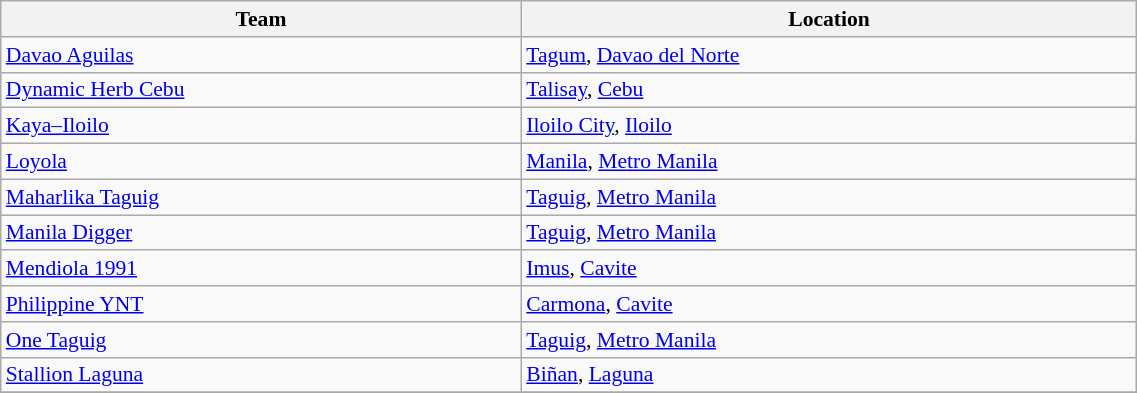<table class="wikitable sortable" style="text-align:left; font-size: 90%;" width=60%>
<tr>
<th>Team</th>
<th>Location</th>
</tr>
<tr>
<td><a href='#'>Davao Aguilas</a></td>
<td><a href='#'>Tagum</a>, <a href='#'>Davao del Norte</a></td>
</tr>
<tr>
<td><a href='#'>Dynamic Herb Cebu</a></td>
<td><a href='#'>Talisay</a>, <a href='#'>Cebu</a></td>
</tr>
<tr>
<td><a href='#'>Kaya–Iloilo</a></td>
<td><a href='#'>Iloilo City</a>, <a href='#'>Iloilo</a></td>
</tr>
<tr>
<td><a href='#'>Loyola</a></td>
<td><a href='#'>Manila</a>, <a href='#'>Metro Manila</a> </td>
</tr>
<tr>
<td><a href='#'>Maharlika Taguig</a></td>
<td><a href='#'>Taguig</a>, <a href='#'>Metro Manila</a></td>
</tr>
<tr>
<td><a href='#'>Manila Digger</a></td>
<td><a href='#'>Taguig</a>, <a href='#'>Metro Manila</a></td>
</tr>
<tr>
<td><a href='#'>Mendiola 1991</a></td>
<td><a href='#'>Imus</a>, <a href='#'>Cavite</a></td>
</tr>
<tr>
<td><a href='#'>Philippine YNT</a></td>
<td><a href='#'>Carmona</a>, <a href='#'>Cavite</a></td>
</tr>
<tr>
<td><a href='#'>One Taguig</a></td>
<td><a href='#'>Taguig</a>, <a href='#'>Metro Manila</a></td>
</tr>
<tr>
<td><a href='#'>Stallion Laguna</a></td>
<td><a href='#'>Biñan</a>, <a href='#'>Laguna</a></td>
</tr>
<tr>
</tr>
</table>
